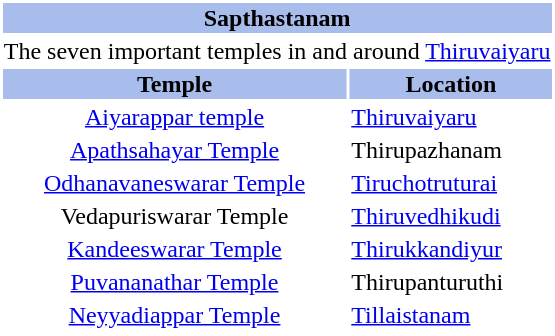<table class="toccolours" style="clear:right; float:right; background:#ffffff; margin: 0 0 0.5em 1em; width:275">
<tr>
<th style="background:#A8BDEC;text-align:center;" colspan="2">  <strong>Sapthastanam</strong>  </th>
</tr>
<tr>
<td style="text-align:center;" colspan="2">The seven important temples in and around <a href='#'>Thiruvaiyaru</a></td>
</tr>
<tr>
<td style="text-align:center;background:#A8BDEC"><strong>Temple</strong></td>
<td style="text-align:center;background:#A8BDEC"><strong>Location</strong></td>
</tr>
<tr>
<td style="text-align:center;"><a href='#'>Aiyarappar temple</a></td>
<td><a href='#'>Thiruvaiyaru</a></td>
</tr>
<tr>
<td style="text-align:center;"><a href='#'>Apathsahayar Temple</a></td>
<td>Thirupazhanam</td>
</tr>
<tr>
<td style="text-align:center;"><a href='#'>Odhanavaneswarar Temple</a></td>
<td><a href='#'>Tiruchotruturai</a></td>
</tr>
<tr>
<td style="text-align:center;">Vedapuriswarar Temple</td>
<td><a href='#'>Thiruvedhikudi</a></td>
</tr>
<tr>
<td style="text-align:center;"><a href='#'>Kandeeswarar Temple</a></td>
<td><a href='#'>Thirukkandiyur</a></td>
</tr>
<tr>
<td style="text-align:center;"><a href='#'>Puvananathar Temple</a></td>
<td>Thirupanturuthi</td>
</tr>
<tr>
<td style="text-align:center;"><a href='#'>Neyyadiappar Temple</a></td>
<td><a href='#'>Tillaistanam</a></td>
</tr>
<tr>
</tr>
</table>
